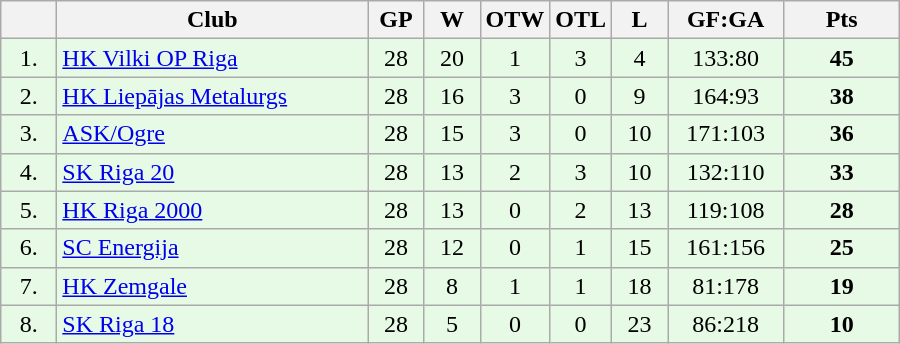<table class="wikitable">
<tr>
<th width="30"></th>
<th width="200">Club</th>
<th width="30">GP</th>
<th width="30">W</th>
<th width="30">OTW</th>
<th width="30">OTL</th>
<th width="30">L</th>
<th width="70">GF:GA</th>
<th width="70">Pts</th>
</tr>
<tr bgcolor="#e6fae6" align="center">
<td>1.</td>
<td align="left"> <a href='#'>HK Vilki OP Riga</a></td>
<td>28</td>
<td>20</td>
<td>1</td>
<td>3</td>
<td>4</td>
<td>133:80</td>
<td><strong>45</strong></td>
</tr>
<tr bgcolor="#e6fae6" align="center">
<td>2.</td>
<td align="left"> <a href='#'>HK Liepājas Metalurgs</a></td>
<td>28</td>
<td>16</td>
<td>3</td>
<td>0</td>
<td>9</td>
<td>164:93</td>
<td><strong>38</strong></td>
</tr>
<tr bgcolor="#e6fae6" align="center">
<td>3.</td>
<td align="left"> <a href='#'>ASK/Ogre</a></td>
<td>28</td>
<td>15</td>
<td>3</td>
<td>0</td>
<td>10</td>
<td>171:103</td>
<td><strong>36</strong></td>
</tr>
<tr bgcolor="#e6fae6" align="center">
<td>4.</td>
<td align="left"> <a href='#'>SK Riga 20</a></td>
<td>28</td>
<td>13</td>
<td>2</td>
<td>3</td>
<td>10</td>
<td>132:110</td>
<td><strong>33</strong></td>
</tr>
<tr bgcolor="#e6fae6" align="center">
<td>5.</td>
<td align="left"> <a href='#'>HK Riga 2000</a></td>
<td>28</td>
<td>13</td>
<td>0</td>
<td>2</td>
<td>13</td>
<td>119:108</td>
<td><strong>28</strong></td>
</tr>
<tr bgcolor="#e6fae6" align="center">
<td>6.</td>
<td align="left"> <a href='#'>SC Energija</a></td>
<td>28</td>
<td>12</td>
<td>0</td>
<td>1</td>
<td>15</td>
<td>161:156</td>
<td><strong>25</strong></td>
</tr>
<tr bgcolor="#e6fae6" align="center">
<td>7.</td>
<td align="left"> <a href='#'>HK Zemgale</a></td>
<td>28</td>
<td>8</td>
<td>1</td>
<td>1</td>
<td>18</td>
<td>81:178</td>
<td><strong>19</strong></td>
</tr>
<tr bgcolor="#e6fae6" align="center">
<td>8.</td>
<td align="left"> <a href='#'>SK Riga 18</a></td>
<td>28</td>
<td>5</td>
<td>0</td>
<td>0</td>
<td>23</td>
<td>86:218</td>
<td><strong>10</strong></td>
</tr>
</table>
